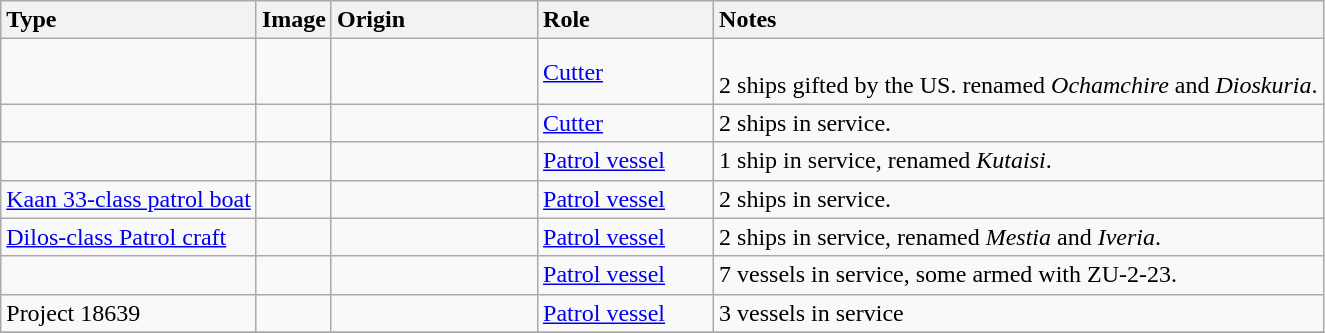<table class="wikitable">
<tr>
<th style="text-align: left;">Type</th>
<th style="text-align: left;">Image</th>
<th style="text-align: left;" width="130">Origin</th>
<th style="text-align: left;" width="110">Role</th>
<th style="text-align: left;">Notes</th>
</tr>
<tr>
<td></td>
<td></td>
<td></td>
<td><a href='#'>Cutter</a></td>
<td><br>2 ships gifted by the US. renamed <em>Ochamchire</em> and <em>Dioskuria</em>.</td>
</tr>
<tr>
<td></td>
<td></td>
<td></td>
<td><a href='#'>Cutter</a></td>
<td>2 ships in service.</td>
</tr>
<tr>
<td></td>
<td></td>
<td></td>
<td><a href='#'>Patrol vessel</a></td>
<td>1 ship in service, renamed <em>Kutaisi</em>.</td>
</tr>
<tr>
<td><a href='#'>Kaan 33-class patrol boat</a></td>
<td></td>
<td></td>
<td><a href='#'>Patrol vessel</a></td>
<td>2 ships in service.</td>
</tr>
<tr>
<td><a href='#'>Dilos-class Patrol craft</a></td>
<td></td>
<td></td>
<td><a href='#'>Patrol vessel</a></td>
<td>2 ships in service, renamed <em>Mestia</em> and <em>Iveria</em>.</td>
</tr>
<tr>
<td></td>
<td></td>
<td><br></td>
<td><a href='#'>Patrol vessel</a></td>
<td>7 vessels in service, some armed with ZU-2-23.</td>
</tr>
<tr>
<td>Project 18639</td>
<td></td>
<td><br></td>
<td><a href='#'>Patrol vessel</a></td>
<td>3 vessels in service</td>
</tr>
<tr>
</tr>
</table>
